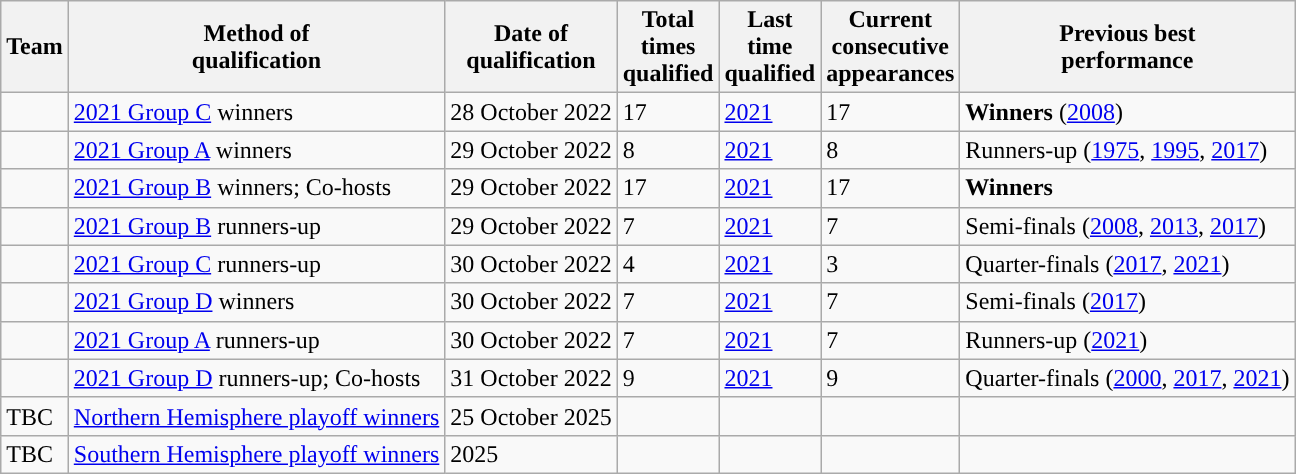<table class="wikitable sortable">
<tr>
<th>Team</th>
<th data-sort-type="text">Method of<br>qualification</th>
<th data-sort-type="date">Date of<br>qualification</th>
<th>Total<br>times<br>qualified</th>
<th>Last<br>time<br>qualified</th>
<th>Current<br>consecutive<br>appearances</th>
<th data-sort-type="number">Previous best<br>performance</th>
</tr>
<tr>
<td></td>
<td data-sort-value="rlwc.c"><a href='#'>2021 Group C</a> winners</td>
<td>28 October 2022</td>
<td>17</td>
<td><a href='#'>2021</a></td>
<td>17</td>
<td><strong>Winners</strong> (<a href='#'>2008</a>)</td>
</tr>
<tr>
<td></td>
<td data-sort-value="rlwc.a"><a href='#'>2021 Group A</a> winners</td>
<td>29 October 2022</td>
<td>8</td>
<td><a href='#'>2021</a></td>
<td>8</td>
<td>Runners-up (<a href='#'>1975</a>, <a href='#'>1995</a>, <a href='#'>2017</a>)</td>
</tr>
<tr>
<td></td>
<td data-sort-value="rlwc.b"><a href='#'>2021 Group B</a> winners; Co-hosts</td>
<td>29 October 2022</td>
<td>17</td>
<td><a href='#'>2021</a></td>
<td>17</td>
<td><strong>Winners</strong> </td>
</tr>
<tr>
<td></td>
<td data-sort-value="rlwc.f"><a href='#'>2021 Group B</a> runners-up</td>
<td>29 October 2022</td>
<td>7</td>
<td><a href='#'>2021</a></td>
<td>7</td>
<td>Semi-finals (<a href='#'>2008</a>, <a href='#'>2013</a>, <a href='#'>2017</a>)</td>
</tr>
<tr>
<td></td>
<td data-sort-value="rlwc.g"><a href='#'>2021 Group C</a> runners-up</td>
<td>30 October 2022</td>
<td>4</td>
<td><a href='#'>2021</a></td>
<td>3</td>
<td>Quarter-finals (<a href='#'>2017</a>, <a href='#'>2021</a>)</td>
</tr>
<tr>
<td></td>
<td data-sort-value="rlwc.d"><a href='#'>2021 Group D</a> winners</td>
<td>30 October 2022</td>
<td>7</td>
<td><a href='#'>2021</a></td>
<td>7</td>
<td>Semi-finals (<a href='#'>2017</a>)</td>
</tr>
<tr>
<td></td>
<td data-sort-value="rlwc.e"><a href='#'>2021 Group A</a> runners-up</td>
<td>30 October 2022</td>
<td>7</td>
<td><a href='#'>2021</a></td>
<td>7</td>
<td>Runners-up (<a href='#'>2021</a>)</td>
</tr>
<tr>
<td></td>
<td data-sort-value="rlwc.h"><a href='#'>2021 Group D</a> runners-up; Co-hosts</td>
<td>31 October 2022</td>
<td>9</td>
<td><a href='#'>2021</a></td>
<td>9</td>
<td>Quarter-finals (<a href='#'>2000</a>, <a href='#'>2017</a>, <a href='#'>2021</a>)</td>
</tr>
<tr>
<td>TBC</td>
<td><a href='#'>Northern Hemisphere playoff winners</a></td>
<td>25 October 2025</td>
<td></td>
<td></td>
<td></td>
<td></td>
</tr>
<tr>
<td>TBC</td>
<td><a href='#'>Southern Hemisphere playoff winners</a></td>
<td>2025</td>
<td></td>
<td></td>
<td></td>
<td></td>
</tr>
</table>
